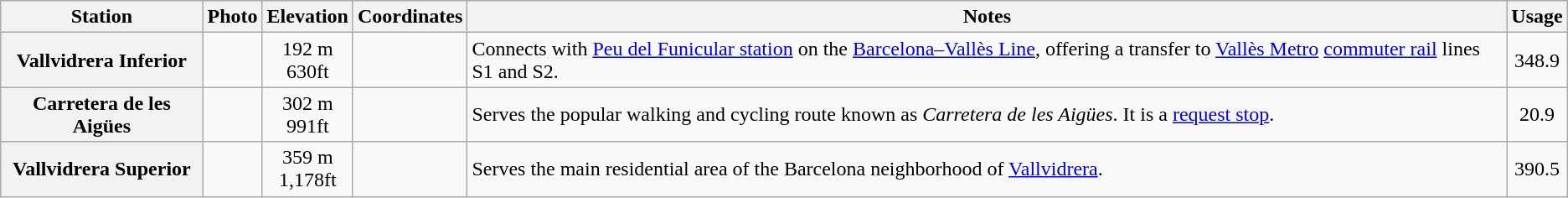<table class="wikitable sortable plainrowheaders">
<tr>
<th scope=col>Station</th>
<th scope=col class="unsortable">Photo</th>
<th scope=col>Elevation</th>
<th scope=col>Coordinates</th>
<th scope=col class="unsortable">Notes</th>
<th scope=col>Usage</th>
</tr>
<tr>
<th scope=row>Vallvidrera Inferior</th>
<td></td>
<td align=center>192 m<br> 630ft</td>
<td></td>
<td>Connects with <a href='#'>Peu del Funicular station</a> on the <a href='#'>Barcelona–Vallès Line</a>, offering a transfer to <a href='#'>Vallès Metro</a> <a href='#'>commuter rail</a> lines S1 and S2.</td>
<td align=center>348.9</td>
</tr>
<tr>
<th scope=row>Carretera de les Aigües</th>
<td></td>
<td align=center>302 m<br> 991ft</td>
<td></td>
<td>Serves the popular walking and cycling route known as <em>Carretera de les Aigües</em>. It is a <a href='#'>request stop</a>.</td>
<td align=center>20.9</td>
</tr>
<tr>
<th scope=row>Vallvidrera Superior</th>
<td></td>
<td align=center>359 m<br> 1,178ft</td>
<td></td>
<td>Serves the main residential area of the Barcelona neighborhood of <a href='#'>Vallvidrera</a>.</td>
<td align=center>390.5</td>
</tr>
</table>
